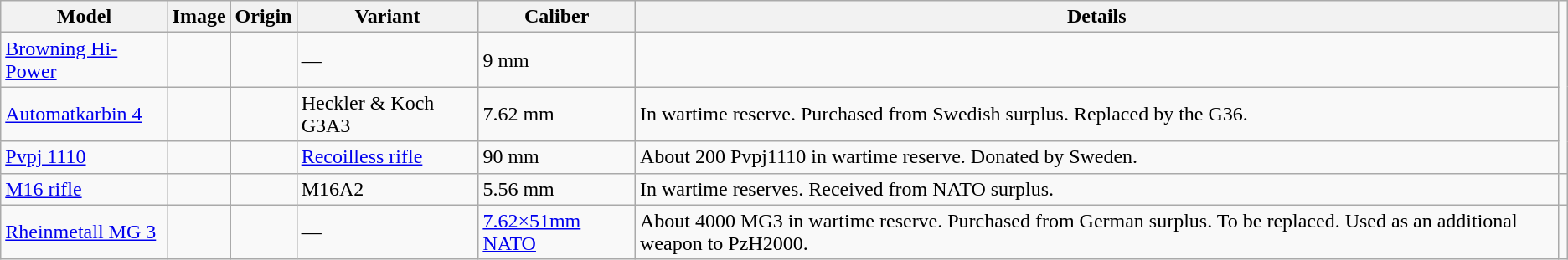<table class="wikitable col4center col5center">
<tr>
<th>Model</th>
<th>Image</th>
<th>Origin</th>
<th>Variant</th>
<th>Caliber</th>
<th>Details</th>
</tr>
<tr>
<td><a href='#'>Browning Hi-Power</a></td>
<td></td>
<td></td>
<td>—</td>
<td>9 mm</td>
<td></td>
</tr>
<tr>
<td><a href='#'>Automatkarbin 4</a></td>
<td></td>
<td></td>
<td>Heckler & Koch G3A3</td>
<td>7.62 mm</td>
<td>In wartime reserve. Purchased from Swedish surplus. Replaced by the G36.</td>
</tr>
<tr>
<td><a href='#'>Pvpj 1110</a></td>
<td></td>
<td></td>
<td><a href='#'>Recoilless rifle</a></td>
<td>90 mm</td>
<td>About 200 Pvpj1110 in wartime reserve. Donated by Sweden.</td>
</tr>
<tr>
<td><a href='#'>M16 rifle</a></td>
<td></td>
<td></td>
<td>M16A2</td>
<td>5.56 mm</td>
<td>In wartime reserves. Received from NATO surplus.</td>
<td></td>
</tr>
<tr>
<td><a href='#'>Rheinmetall MG 3</a></td>
<td></td>
<td></td>
<td>—</td>
<td><a href='#'>7.62×51mm NATO</a></td>
<td>About 4000 MG3 in wartime reserve. Purchased from German surplus. To be replaced. Used as an additional weapon to PzH2000.</td>
</tr>
</table>
